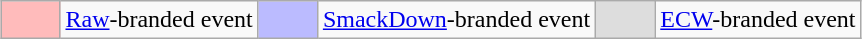<table class="wikitable" style="margin: 0 auto">
<tr>
<td style="background:#FBB; width:2em"></td>
<td><a href='#'>Raw</a>-branded event</td>
<td style="background:#BBF; width:2em"></td>
<td><a href='#'>SmackDown</a>-branded event</td>
<td style="background:#DDD; width:2em"></td>
<td><a href='#'>ECW</a>-branded event</td>
</tr>
</table>
